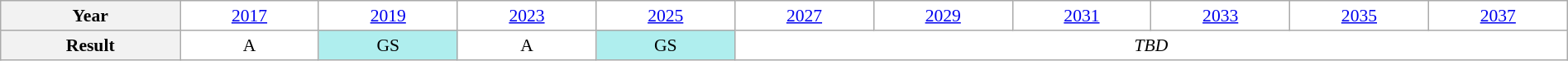<table class="wikitable" style="text-align:center; font-size:90%; background:white;" width="100%">
<tr>
<th>Year</th>
<td><a href='#'>2017</a></td>
<td><a href='#'>2019</a></td>
<td><a href='#'>2023</a></td>
<td><a href='#'>2025</a></td>
<td><a href='#'>2027</a></td>
<td><a href='#'>2029</a></td>
<td><a href='#'>2031</a></td>
<td><a href='#'>2033</a></td>
<td><a href='#'>2035</a></td>
<td><a href='#'>2037</a></td>
</tr>
<tr>
<th>Result</th>
<td>A</td>
<td bgcolor="afeeee">GS</td>
<td>A</td>
<td bgcolor="afeeee">GS</td>
<td colspan="6"><em>TBD</em></td>
</tr>
</table>
